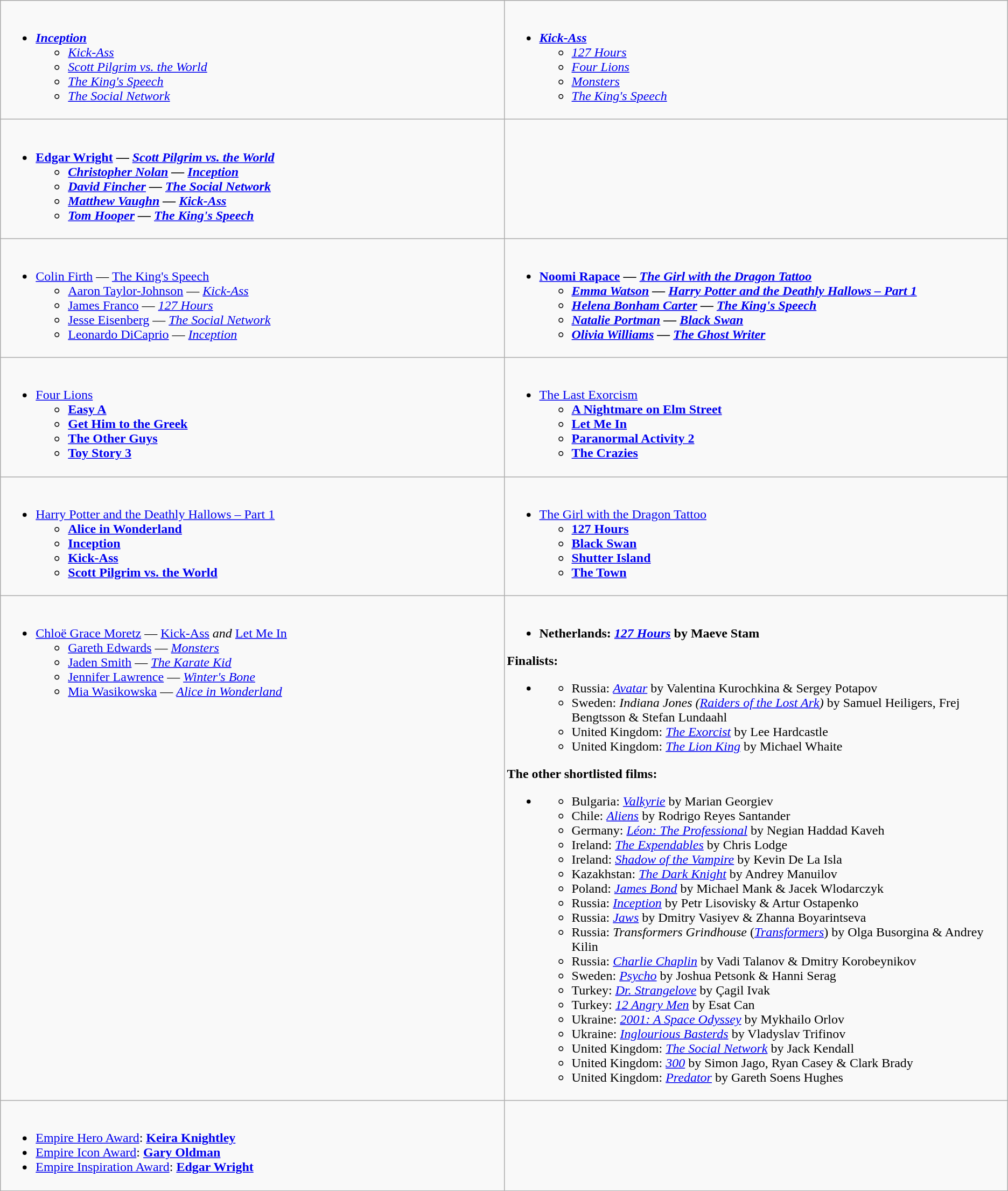<table class=wikitable>
<tr>
<td style="vertical-align:top;" width="50%"><br><ul><li><strong><em><a href='#'>Inception</a></em></strong><ul><li><em><a href='#'>Kick-Ass</a></em></li><li><em><a href='#'>Scott Pilgrim vs. the World</a></em></li><li><em><a href='#'>The King's Speech</a></em></li><li><em><a href='#'>The Social Network</a></em></li></ul></li></ul></td>
<td style="vertical-align:top;" width="50%"><br><ul><li><strong><em><a href='#'>Kick-Ass</a></em></strong><ul><li><em><a href='#'>127 Hours</a></em></li><li><em><a href='#'>Four Lions</a></em></li><li><em><a href='#'>Monsters</a></em></li><li><em><a href='#'>The King's Speech</a></em></li></ul></li></ul></td>
</tr>
<tr>
<td style="vertical-align:top;" width="50%"><br><ul><li><strong><a href='#'>Edgar Wright</a> — <em><a href='#'>Scott Pilgrim vs. the World</a><strong><em><ul><li><a href='#'>Christopher Nolan</a> — </em><a href='#'>Inception</a><em></li><li><a href='#'>David Fincher</a> — </em><a href='#'>The Social Network</a><em></li><li><a href='#'>Matthew Vaughn</a> — </em><a href='#'>Kick-Ass</a><em></li><li><a href='#'>Tom Hooper</a> — </em><a href='#'>The King's Speech</a><em></li></ul></li></ul></td>
<td style="vertical-align:top;" width="50%"></td>
</tr>
<tr>
<td style="vertical-align:top;" width="50%"><br><ul><li></strong><a href='#'>Colin Firth</a> — </em><a href='#'>The King's Speech</a></em></strong><ul><li><a href='#'>Aaron Taylor-Johnson</a> — <em><a href='#'>Kick-Ass</a></em></li><li><a href='#'>James Franco</a> — <em><a href='#'>127 Hours</a></em></li><li><a href='#'>Jesse Eisenberg</a> — <em><a href='#'>The Social Network</a></em></li><li><a href='#'>Leonardo DiCaprio</a> — <em><a href='#'>Inception</a></em></li></ul></li></ul></td>
<td style="vertical-align:top;" width="50%"><br><ul><li><strong><a href='#'>Noomi Rapace</a> — <em><a href='#'>The Girl with the Dragon Tattoo</a><strong><em><ul><li><a href='#'>Emma Watson</a> — </em><a href='#'>Harry Potter and the Deathly Hallows – Part 1</a><em></li><li><a href='#'>Helena Bonham Carter</a> — </em><a href='#'>The King's Speech</a><em></li><li><a href='#'>Natalie Portman</a> — </em><a href='#'>Black Swan</a><em></li><li><a href='#'>Olivia Williams</a> — </em><a href='#'>The Ghost Writer</a><em></li></ul></li></ul></td>
</tr>
<tr>
<td style="vertical-align:top;" width="50%"><br><ul><li></em></strong><a href='#'>Four Lions</a><strong><em><ul><li></em><a href='#'>Easy A</a><em></li><li></em><a href='#'>Get Him to the Greek</a><em></li><li></em><a href='#'>The Other Guys</a><em></li><li></em><a href='#'>Toy Story 3</a><em></li></ul></li></ul></td>
<td style="vertical-align:top;" width="50%"><br><ul><li></em></strong><a href='#'>The Last Exorcism</a><strong><em><ul><li></em><a href='#'>A Nightmare on Elm Street</a><em></li><li></em><a href='#'>Let Me In</a><em></li><li></em><a href='#'>Paranormal Activity 2</a><em></li><li></em><a href='#'>The Crazies</a><em></li></ul></li></ul></td>
</tr>
<tr>
<td style="vertical-align:top;" width="50%"><br><ul><li></em></strong><a href='#'>Harry Potter and the Deathly Hallows – Part 1</a><strong><em><ul><li></em><a href='#'>Alice in Wonderland</a><em></li><li></em><a href='#'>Inception</a><em></li><li></em><a href='#'>Kick-Ass</a><em></li><li></em><a href='#'>Scott Pilgrim vs. the World</a><em></li></ul></li></ul></td>
<td style="vertical-align:top;" width="50%"><br><ul><li></em></strong><a href='#'>The Girl with the Dragon Tattoo</a><strong><em><ul><li></em><a href='#'>127 Hours</a><em></li><li></em><a href='#'>Black Swan</a><em></li><li></em><a href='#'>Shutter Island</a><em></li><li></em><a href='#'>The Town</a><em></li></ul></li></ul></td>
</tr>
<tr>
<td style="vertical-align:top;" width="50%"><br><ul><li></strong><a href='#'>Chloë Grace Moretz</a> — </em><a href='#'>Kick-Ass</a><em> and </em><a href='#'>Let Me In</a></em></strong><ul><li><a href='#'>Gareth Edwards</a> — <em><a href='#'>Monsters</a></em></li><li><a href='#'>Jaden Smith</a> — <em><a href='#'>The Karate Kid</a></em></li><li><a href='#'>Jennifer Lawrence</a> — <em><a href='#'>Winter's Bone</a></em></li><li><a href='#'>Mia Wasikowska</a> — <em><a href='#'>Alice in Wonderland</a></em></li></ul></li></ul></td>
<td style="vertical-align:top;" width="50%"><br><ul><li><strong>Netherlands: <em><a href='#'>127 Hours</a></em> by Maeve Stam</strong></li></ul><strong>Finalists:</strong><ul><li><ul><li>Russia: <em><a href='#'>Avatar</a></em> by Valentina Kurochkina & Sergey Potapov</li><li>Sweden: <em>Indiana Jones (<a href='#'>Raiders of the Lost Ark</a>)</em> by Samuel Heiligers, Frej Bengtsson & Stefan Lundaahl</li><li>United Kingdom: <em><a href='#'>The Exorcist</a></em> by Lee Hardcastle</li><li>United Kingdom: <em><a href='#'>The Lion King</a></em> by Michael Whaite</li></ul></li></ul><strong>The other shortlisted films:</strong><ul><li><ul><li>Bulgaria: <em><a href='#'>Valkyrie</a></em> by Marian Georgiev</li><li>Chile: <em><a href='#'>Aliens</a></em> by Rodrigo Reyes Santander</li><li>Germany: <em><a href='#'>Léon: The Professional</a></em> by Negian Haddad Kaveh</li><li>Ireland: <em><a href='#'>The Expendables</a></em> by Chris Lodge</li><li>Ireland: <em><a href='#'>Shadow of the Vampire</a></em> by Kevin De La Isla</li><li>Kazakhstan: <em><a href='#'>The Dark Knight</a></em> by Andrey Manuilov</li><li>Poland: <em><a href='#'>James Bond</a></em> by Michael Mank & Jacek Wlodarczyk</li><li>Russia: <em><a href='#'>Inception</a></em> by Petr Lisovisky & Artur Ostapenko</li><li>Russia: <em><a href='#'>Jaws</a></em> by Dmitry Vasiyev & Zhanna Boyarintseva</li><li>Russia: <em>Transformers Grindhouse</em> (<em><a href='#'>Transformers</a></em>) by Olga Busorgina & Andrey Kilin</li><li>Russia: <em><a href='#'>Charlie Chaplin</a></em> by Vadi Talanov & Dmitry Korobeynikov</li><li>Sweden: <em><a href='#'>Psycho</a></em> by Joshua Petsonk & Hanni Serag</li><li>Turkey: <em><a href='#'>Dr. Strangelove</a></em> by Çagil Ivak</li><li>Turkey: <em><a href='#'>12 Angry Men</a></em> by Esat Can</li><li>Ukraine: <em><a href='#'>2001: A Space Odyssey</a></em> by Mykhailo Orlov</li><li>Ukraine: <em><a href='#'>Inglourious Basterds</a></em> by Vladyslav Trifinov</li><li>United Kingdom: <em><a href='#'>The Social Network</a></em> by Jack Kendall</li><li>United Kingdom: <em><a href='#'>300</a></em> by Simon Jago, Ryan Casey & Clark Brady</li><li>United Kingdom: <em><a href='#'>Predator</a></em> by Gareth Soens Hughes</li></ul></li></ul></td>
</tr>
<tr>
<td style="vertical-align:top;" width="50%"><br><ul><li><a href='#'>Empire Hero Award</a>: <strong><a href='#'>Keira Knightley</a></strong></li><li><a href='#'>Empire Icon Award</a>: <strong><a href='#'>Gary Oldman</a></strong></li><li><a href='#'>Empire Inspiration Award</a>: <strong><a href='#'>Edgar Wright</a></strong></li></ul></td>
</tr>
</table>
